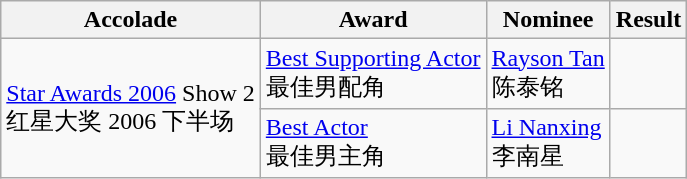<table class="wikitable">
<tr>
<th>Accolade</th>
<th>Award</th>
<th>Nominee</th>
<th>Result</th>
</tr>
<tr>
<td rowspan="2"><a href='#'>Star Awards 2006</a> Show 2 <br> 红星大奖 2006 下半场</td>
<td><a href='#'>Best Supporting Actor</a> <br> 最佳男配角</td>
<td><a href='#'>Rayson Tan</a> <br> 陈泰铭</td>
<td></td>
</tr>
<tr>
<td><a href='#'>Best Actor</a> <br> 最佳男主角</td>
<td><a href='#'>Li Nanxing</a> <br> 李南星</td>
<td></td>
</tr>
</table>
